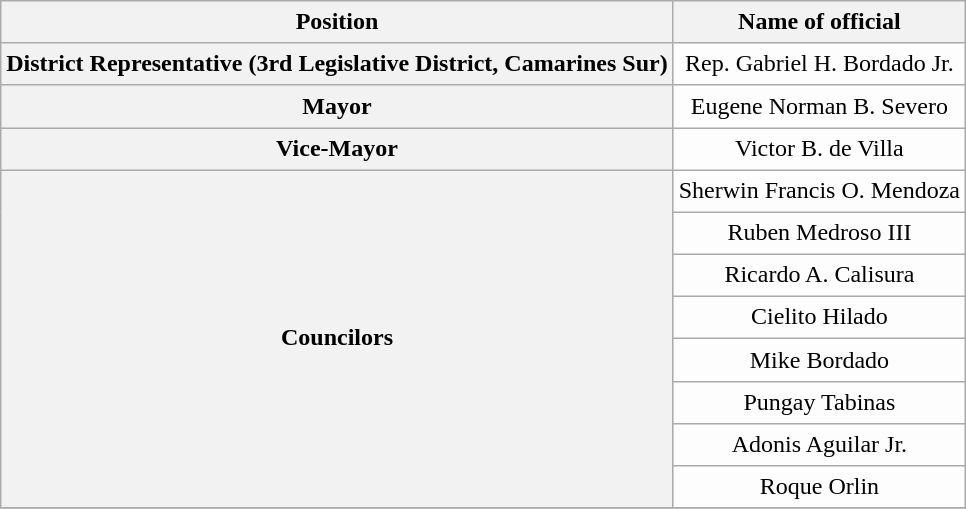<table class="wikitable collapsible" style="font-size:100%;background-color:#FDFDFD;line-height:1.30em;">
<tr>
<th scope="col">Position</th>
<th scope="col">Name of official</th>
</tr>
<tr>
<th scope="row" rowspan=1>District Representative (3rd Legislative District, Camarines Sur)</th>
<td style="text-align:center;">Rep. Gabriel H. Bordado Jr.</td>
</tr>
<tr>
<th scope="row">Mayor</th>
<td style="text-align:center;">Eugene Norman B. Severo</td>
</tr>
<tr>
<th scope="row">Vice-Mayor</th>
<td style="text-align:center;">Victor B. de Villa</td>
</tr>
<tr>
<th scope="row" rowspan=8>Councilors</th>
<td style="text-align:center;">Sherwin Francis O. Mendoza</td>
</tr>
<tr>
<td style="text-align:center;">Ruben Medroso III</td>
</tr>
<tr>
<td style="text-align:center;">Ricardo A. Calisura</td>
</tr>
<tr>
<td style="text-align:center;">Cielito Hilado</td>
</tr>
<tr>
<td style="text-align:center;">Mike Bordado</td>
</tr>
<tr>
<td style="text-align:center;">Pungay Tabinas</td>
</tr>
<tr>
<td style="text-align:center;">Adonis Aguilar Jr.</td>
</tr>
<tr>
<td style="text-align:center;">Roque Orlin</td>
</tr>
<tr>
</tr>
</table>
